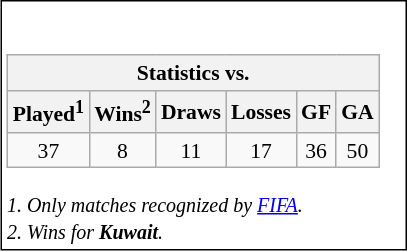<table style="float: right; margin-left: 1em; margin-bottom: 0.5em; width: 200px; border: solid 1px">
<tr>
<td><br><table class="wikitable" style="text-align: center;font-size:90%;">
<tr>
<th colspan="6">Statistics vs. </th>
</tr>
<tr>
<th>Played<sup>1</sup></th>
<th>Wins<sup>2</sup></th>
<th>Draws</th>
<th>Losses</th>
<th>GF</th>
<th>GA</th>
</tr>
<tr>
<td>37</td>
<td>8</td>
<td>11</td>
<td>17</td>
<td>36</td>
<td>50</td>
</tr>
</table>
<small><em>1. Only matches recognized by <a href='#'>FIFA</a>.</em></small><br>
<small><em>2. Wins for <strong>Kuwait</strong>.</em></small></td>
</tr>
</table>
